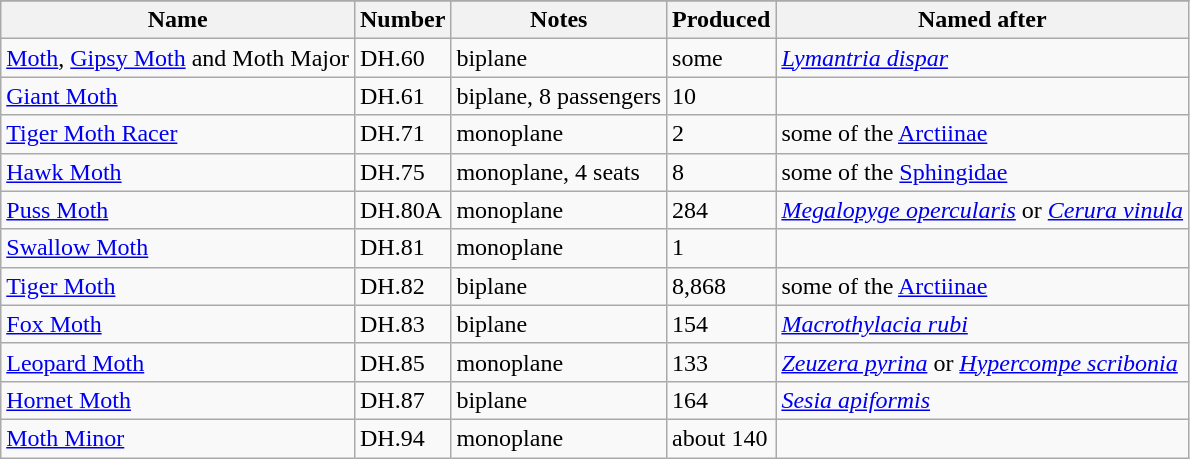<table class=wikitable>
<tr>
</tr>
<tr>
<th>Name</th>
<th>Number</th>
<th>Notes</th>
<th>Produced</th>
<th>Named after</th>
</tr>
<tr>
<td><a href='#'>Moth</a>, <a href='#'>Gipsy Moth</a> and Moth Major</td>
<td>DH.60</td>
<td>biplane</td>
<td>some</td>
<td><em><a href='#'>Lymantria dispar</a></em></td>
</tr>
<tr>
<td><a href='#'>Giant Moth</a></td>
<td>DH.61</td>
<td>biplane, 8 passengers</td>
<td>10</td>
<td></td>
</tr>
<tr>
<td><a href='#'>Tiger Moth Racer</a></td>
<td>DH.71</td>
<td>monoplane</td>
<td>2</td>
<td>some of the <a href='#'>Arctiinae</a></td>
</tr>
<tr>
<td><a href='#'>Hawk Moth</a></td>
<td>DH.75</td>
<td>monoplane, 4 seats</td>
<td>8</td>
<td>some of the <a href='#'>Sphingidae</a></td>
</tr>
<tr>
<td><a href='#'>Puss Moth</a></td>
<td>DH.80A</td>
<td>monoplane</td>
<td>284</td>
<td><em><a href='#'>Megalopyge opercularis</a></em> or <em><a href='#'>Cerura vinula</a></em></td>
</tr>
<tr>
<td><a href='#'>Swallow Moth</a></td>
<td>DH.81</td>
<td>monoplane</td>
<td>1</td>
<td></td>
</tr>
<tr>
<td><a href='#'>Tiger Moth</a></td>
<td>DH.82</td>
<td>biplane</td>
<td>8,868</td>
<td>some of the <a href='#'>Arctiinae</a></td>
</tr>
<tr>
<td><a href='#'>Fox Moth</a></td>
<td>DH.83</td>
<td>biplane</td>
<td>154</td>
<td><em><a href='#'>Macrothylacia rubi</a></em></td>
</tr>
<tr>
<td><a href='#'>Leopard Moth</a></td>
<td>DH.85</td>
<td>monoplane</td>
<td>133</td>
<td><em><a href='#'>Zeuzera pyrina</a></em> or <em><a href='#'>Hypercompe scribonia</a></em></td>
</tr>
<tr>
<td><a href='#'>Hornet Moth</a></td>
<td>DH.87</td>
<td>biplane</td>
<td>164</td>
<td><em><a href='#'>Sesia apiformis</a></em></td>
</tr>
<tr>
<td><a href='#'>Moth Minor</a></td>
<td>DH.94</td>
<td>monoplane</td>
<td>about 140</td>
<td></td>
</tr>
</table>
